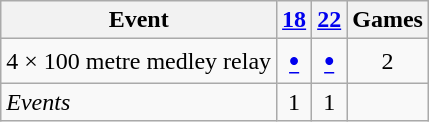<table class="wikitable" style="text-align:center">
<tr>
<th>Event</th>
<th><a href='#'>18</a></th>
<th><a href='#'>22</a></th>
<th>Games</th>
</tr>
<tr>
<td align=left>4 × 100 metre medley relay</td>
<td><big><strong><a href='#'>•</a></strong></big></td>
<td><big><strong><a href='#'>•</a></strong></big></td>
<td>2</td>
</tr>
<tr>
<td align=left><em>Events</em></td>
<td>1</td>
<td>1</td>
<td></td>
</tr>
</table>
